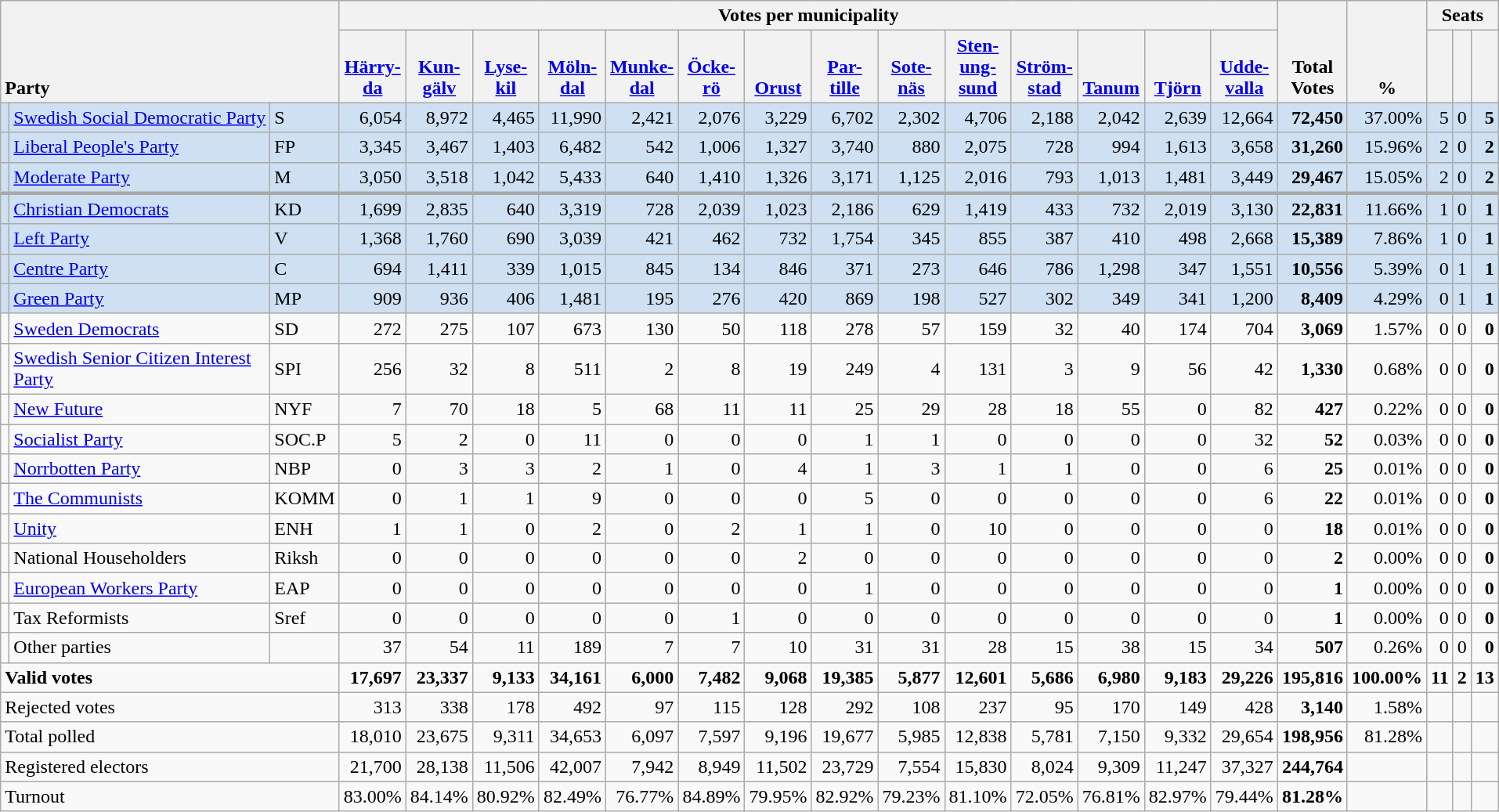<table class="wikitable" border="1" style="text-align:right;">
<tr>
<th style="text-align:left;" valign=bottom rowspan=2 colspan=3>Party</th>
<th colspan=14>Votes per municipality</th>
<th align=center valign=bottom rowspan=2 width="50">Total Votes</th>
<th align=center valign=bottom rowspan=2 width="50">%</th>
<th colspan=3>Seats</th>
</tr>
<tr>
<th align=center valign=bottom width="50"><a href='#'>Härry- da</a></th>
<th align=center valign=bottom width="50"><a href='#'>Kun- gälv</a></th>
<th align=center valign=bottom width="50"><a href='#'>Lyse- kil</a></th>
<th align=center valign=bottom width="50"><a href='#'>Möln- dal</a></th>
<th align=center valign=bottom width="50"><a href='#'>Munke- dal</a></th>
<th align=center valign=bottom width="50"><a href='#'>Öcke- rö</a></th>
<th align=center valign=bottom width="50"><a href='#'>Orust</a></th>
<th align=center valign=bottom width="50"><a href='#'>Par- tille</a></th>
<th align=center valign=bottom width="50"><a href='#'>Sote- näs</a></th>
<th align=center valign=bottom width="50"><a href='#'>Sten- ung- sund</a></th>
<th align=center valign=bottom width="50"><a href='#'>Ström- stad</a></th>
<th align=center valign=bottom width="50"><a href='#'>Tanum</a></th>
<th align=center valign=bottom width="50"><a href='#'>Tjörn</a></th>
<th align=center valign=bottom width="50"><a href='#'>Udde- valla</a></th>
<th align=center valign=bottom width="20"><small></small></th>
<th align=center valign=bottom width="20"><small><a href='#'></a></small></th>
<th align=center valign=bottom width="20"><small></small></th>
</tr>
<tr style="background:#CEE0F2;">
<td></td>
<td align=left style="white-space: nowrap;"><a href='#'>Swedish Social Democratic Party</a></td>
<td align=left>S</td>
<td>6,054</td>
<td>8,972</td>
<td>4,465</td>
<td>11,990</td>
<td>2,421</td>
<td>2,076</td>
<td>3,229</td>
<td>6,702</td>
<td>2,302</td>
<td>4,706</td>
<td>2,188</td>
<td>2,042</td>
<td>2,639</td>
<td>12,664</td>
<td><strong>72,450</strong></td>
<td>37.00%</td>
<td>5</td>
<td>0</td>
<td><strong>5</strong></td>
</tr>
<tr style="background:#CEE0F2;">
<td></td>
<td align=left><a href='#'>Liberal People's Party</a></td>
<td align=left>FP</td>
<td>3,345</td>
<td>3,467</td>
<td>1,403</td>
<td>6,482</td>
<td>542</td>
<td>1,006</td>
<td>1,327</td>
<td>3,740</td>
<td>880</td>
<td>2,075</td>
<td>728</td>
<td>994</td>
<td>1,613</td>
<td>3,658</td>
<td><strong>31,260</strong></td>
<td>15.96%</td>
<td>2</td>
<td>0</td>
<td><strong>2</strong></td>
</tr>
<tr style="background:#CEE0F2;">
<td></td>
<td align=left><a href='#'>Moderate Party</a></td>
<td align=left>M</td>
<td>3,050</td>
<td>3,518</td>
<td>1,042</td>
<td>5,433</td>
<td>640</td>
<td>1,410</td>
<td>1,326</td>
<td>3,171</td>
<td>1,125</td>
<td>2,016</td>
<td>793</td>
<td>1,013</td>
<td>1,481</td>
<td>3,449</td>
<td><strong>29,467</strong></td>
<td>15.05%</td>
<td>2</td>
<td>0</td>
<td><strong>2</strong></td>
</tr>
<tr style="background:#CEE0F2; border-top:3px solid darkgray;">
<td></td>
<td align=left><a href='#'>Christian Democrats</a></td>
<td align=left>KD</td>
<td>1,699</td>
<td>2,835</td>
<td>640</td>
<td>3,319</td>
<td>728</td>
<td>2,039</td>
<td>1,023</td>
<td>2,186</td>
<td>629</td>
<td>1,419</td>
<td>433</td>
<td>732</td>
<td>2,019</td>
<td>3,130</td>
<td><strong>22,831</strong></td>
<td>11.66%</td>
<td>1</td>
<td>0</td>
<td><strong>1</strong></td>
</tr>
<tr style="background:#CEE0F2;">
<td></td>
<td align=left><a href='#'>Left Party</a></td>
<td align=left>V</td>
<td>1,368</td>
<td>1,760</td>
<td>690</td>
<td>3,039</td>
<td>421</td>
<td>462</td>
<td>732</td>
<td>1,754</td>
<td>345</td>
<td>855</td>
<td>387</td>
<td>410</td>
<td>498</td>
<td>2,668</td>
<td><strong>15,389</strong></td>
<td>7.86%</td>
<td>1</td>
<td>0</td>
<td><strong>1</strong></td>
</tr>
<tr style="background:#CEE0F2;">
<td></td>
<td align=left><a href='#'>Centre Party</a></td>
<td align=left>C</td>
<td>694</td>
<td>1,411</td>
<td>339</td>
<td>1,015</td>
<td>845</td>
<td>134</td>
<td>846</td>
<td>371</td>
<td>273</td>
<td>646</td>
<td>786</td>
<td>1,298</td>
<td>347</td>
<td>1,551</td>
<td><strong>10,556</strong></td>
<td>5.39%</td>
<td>0</td>
<td>1</td>
<td><strong>1</strong></td>
</tr>
<tr style="background:#CEE0F2;">
<td></td>
<td align=left><a href='#'>Green Party</a></td>
<td align=left>MP</td>
<td>909</td>
<td>936</td>
<td>406</td>
<td>1,481</td>
<td>195</td>
<td>276</td>
<td>420</td>
<td>869</td>
<td>198</td>
<td>527</td>
<td>302</td>
<td>349</td>
<td>341</td>
<td>1,200</td>
<td><strong>8,409</strong></td>
<td>4.29%</td>
<td>0</td>
<td>1</td>
<td><strong>1</strong></td>
</tr>
<tr>
<td></td>
<td align=left><a href='#'>Sweden Democrats</a></td>
<td align=left>SD</td>
<td>272</td>
<td>275</td>
<td>107</td>
<td>673</td>
<td>130</td>
<td>50</td>
<td>118</td>
<td>278</td>
<td>57</td>
<td>159</td>
<td>32</td>
<td>40</td>
<td>174</td>
<td>704</td>
<td><strong>3,069</strong></td>
<td>1.57%</td>
<td>0</td>
<td>0</td>
<td><strong>0</strong></td>
</tr>
<tr>
<td></td>
<td align=left><a href='#'>Swedish Senior Citizen Interest Party</a></td>
<td align=left>SPI</td>
<td>256</td>
<td>32</td>
<td>8</td>
<td>511</td>
<td>2</td>
<td>8</td>
<td>19</td>
<td>249</td>
<td>4</td>
<td>131</td>
<td>3</td>
<td>9</td>
<td>56</td>
<td>42</td>
<td><strong>1,330</strong></td>
<td>0.68%</td>
<td>0</td>
<td>0</td>
<td><strong>0</strong></td>
</tr>
<tr>
<td></td>
<td align=left><a href='#'>New Future</a></td>
<td align=left>NYF</td>
<td>7</td>
<td>70</td>
<td>18</td>
<td>5</td>
<td>68</td>
<td>11</td>
<td>11</td>
<td>25</td>
<td>29</td>
<td>28</td>
<td>18</td>
<td>55</td>
<td>0</td>
<td>82</td>
<td><strong>427</strong></td>
<td>0.22%</td>
<td>0</td>
<td>0</td>
<td><strong>0</strong></td>
</tr>
<tr>
<td></td>
<td align=left><a href='#'>Socialist Party</a></td>
<td align=left>SOC.P</td>
<td>5</td>
<td>2</td>
<td>0</td>
<td>11</td>
<td>0</td>
<td>0</td>
<td>0</td>
<td>1</td>
<td>1</td>
<td>0</td>
<td>0</td>
<td>0</td>
<td>0</td>
<td>32</td>
<td><strong>52</strong></td>
<td>0.03%</td>
<td>0</td>
<td>0</td>
<td><strong>0</strong></td>
</tr>
<tr>
<td></td>
<td align=left><a href='#'>Norrbotten Party</a></td>
<td align=left>NBP</td>
<td>0</td>
<td>3</td>
<td>3</td>
<td>2</td>
<td>1</td>
<td>0</td>
<td>4</td>
<td>1</td>
<td>3</td>
<td>1</td>
<td>1</td>
<td>0</td>
<td>0</td>
<td>6</td>
<td><strong>25</strong></td>
<td>0.01%</td>
<td>0</td>
<td>0</td>
<td><strong>0</strong></td>
</tr>
<tr>
<td></td>
<td align=left><a href='#'>The Communists</a></td>
<td align=left>KOMM</td>
<td>0</td>
<td>1</td>
<td>1</td>
<td>9</td>
<td>0</td>
<td>0</td>
<td>0</td>
<td>5</td>
<td>0</td>
<td>0</td>
<td>0</td>
<td>0</td>
<td>0</td>
<td>6</td>
<td><strong>22</strong></td>
<td>0.01%</td>
<td>0</td>
<td>0</td>
<td><strong>0</strong></td>
</tr>
<tr>
<td></td>
<td align=left><a href='#'>Unity</a></td>
<td align=left>ENH</td>
<td>1</td>
<td>1</td>
<td>0</td>
<td>2</td>
<td>0</td>
<td>2</td>
<td>1</td>
<td>1</td>
<td>0</td>
<td>10</td>
<td>0</td>
<td>0</td>
<td>0</td>
<td>0</td>
<td><strong>18</strong></td>
<td>0.01%</td>
<td>0</td>
<td>0</td>
<td><strong>0</strong></td>
</tr>
<tr>
<td></td>
<td align=left>National Householders</td>
<td align=left>Riksh</td>
<td>0</td>
<td>0</td>
<td>0</td>
<td>0</td>
<td>0</td>
<td>0</td>
<td>2</td>
<td>0</td>
<td>0</td>
<td>0</td>
<td>0</td>
<td>0</td>
<td>0</td>
<td>0</td>
<td><strong>2</strong></td>
<td>0.00%</td>
<td>0</td>
<td>0</td>
<td><strong>0</strong></td>
</tr>
<tr>
<td></td>
<td align=left><a href='#'>European Workers Party</a></td>
<td align=left>EAP</td>
<td>0</td>
<td>0</td>
<td>0</td>
<td>0</td>
<td>0</td>
<td>0</td>
<td>0</td>
<td>1</td>
<td>0</td>
<td>0</td>
<td>0</td>
<td>0</td>
<td>0</td>
<td>0</td>
<td><strong>1</strong></td>
<td>0.00%</td>
<td>0</td>
<td>0</td>
<td><strong>0</strong></td>
</tr>
<tr>
<td></td>
<td align=left>Tax Reformists</td>
<td align=left>Sref</td>
<td>0</td>
<td>0</td>
<td>0</td>
<td>0</td>
<td>0</td>
<td>1</td>
<td>0</td>
<td>0</td>
<td>0</td>
<td>0</td>
<td>0</td>
<td>0</td>
<td>0</td>
<td>0</td>
<td><strong>1</strong></td>
<td>0.00%</td>
<td>0</td>
<td>0</td>
<td><strong>0</strong></td>
</tr>
<tr>
<td></td>
<td align=left>Other parties</td>
<td></td>
<td>37</td>
<td>54</td>
<td>11</td>
<td>189</td>
<td>7</td>
<td>7</td>
<td>10</td>
<td>31</td>
<td>31</td>
<td>28</td>
<td>15</td>
<td>38</td>
<td>15</td>
<td>34</td>
<td><strong>507</strong></td>
<td>0.26%</td>
<td>0</td>
<td>0</td>
<td><strong>0</strong></td>
</tr>
<tr style="font-weight:bold">
<td align=left colspan=3>Valid votes</td>
<td>17,697</td>
<td>23,337</td>
<td>9,133</td>
<td>34,161</td>
<td>6,000</td>
<td>7,482</td>
<td>9,068</td>
<td>19,385</td>
<td>5,877</td>
<td>12,601</td>
<td>5,686</td>
<td>6,980</td>
<td>9,183</td>
<td>29,226</td>
<td>195,816</td>
<td>100.00%</td>
<td>11</td>
<td>2</td>
<td>13</td>
</tr>
<tr>
<td align=left colspan=3>Rejected votes</td>
<td>313</td>
<td>338</td>
<td>178</td>
<td>492</td>
<td>97</td>
<td>115</td>
<td>128</td>
<td>292</td>
<td>108</td>
<td>237</td>
<td>95</td>
<td>170</td>
<td>149</td>
<td>428</td>
<td><strong>3,140</strong></td>
<td>1.58%</td>
<td></td>
<td></td>
<td></td>
</tr>
<tr>
<td align=left colspan=3>Total polled</td>
<td>18,010</td>
<td>23,675</td>
<td>9,311</td>
<td>34,653</td>
<td>6,097</td>
<td>7,597</td>
<td>9,196</td>
<td>19,677</td>
<td>5,985</td>
<td>12,838</td>
<td>5,781</td>
<td>7,150</td>
<td>9,332</td>
<td>29,654</td>
<td><strong>198,956</strong></td>
<td>81.28%</td>
<td></td>
<td></td>
<td></td>
</tr>
<tr>
<td align=left colspan=3>Registered electors</td>
<td>21,700</td>
<td>28,138</td>
<td>11,506</td>
<td>42,007</td>
<td>7,942</td>
<td>8,949</td>
<td>11,502</td>
<td>23,729</td>
<td>7,554</td>
<td>15,830</td>
<td>8,024</td>
<td>9,309</td>
<td>11,247</td>
<td>37,327</td>
<td><strong>244,764</strong></td>
<td></td>
<td></td>
<td></td>
<td></td>
</tr>
<tr>
<td align=left colspan=3>Turnout</td>
<td>83.00%</td>
<td>84.14%</td>
<td>80.92%</td>
<td>82.49%</td>
<td>76.77%</td>
<td>84.89%</td>
<td>79.95%</td>
<td>82.92%</td>
<td>79.23%</td>
<td>81.10%</td>
<td>72.05%</td>
<td>76.81%</td>
<td>82.97%</td>
<td>79.44%</td>
<td><strong>81.28%</strong></td>
<td></td>
<td></td>
<td></td>
<td></td>
</tr>
</table>
